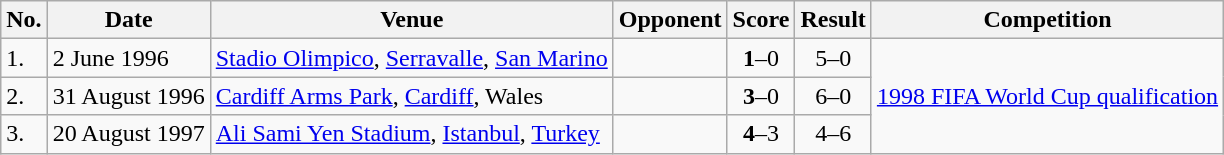<table class="wikitable">
<tr>
<th>No.</th>
<th>Date</th>
<th>Venue</th>
<th>Opponent</th>
<th>Score</th>
<th>Result</th>
<th>Competition</th>
</tr>
<tr>
<td>1.</td>
<td>2 June 1996</td>
<td><a href='#'>Stadio Olimpico</a>, <a href='#'>Serravalle</a>, <a href='#'>San Marino</a></td>
<td></td>
<td align=center><strong>1</strong>–0</td>
<td align=center>5–0</td>
<td rowspan="3"><a href='#'>1998 FIFA World Cup qualification</a></td>
</tr>
<tr>
<td>2.</td>
<td>31 August 1996</td>
<td><a href='#'>Cardiff Arms Park</a>, <a href='#'>Cardiff</a>, Wales</td>
<td></td>
<td align=center><strong>3</strong>–0</td>
<td align=center>6–0</td>
</tr>
<tr>
<td>3.</td>
<td>20 August 1997</td>
<td><a href='#'>Ali Sami Yen Stadium</a>, <a href='#'>Istanbul</a>, <a href='#'>Turkey</a></td>
<td></td>
<td align=center><strong>4</strong>–3</td>
<td align=center>4–6</td>
</tr>
</table>
